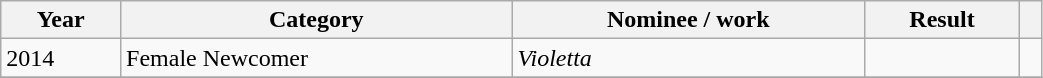<table class="wikitable" style="width:55%;">
<tr>
<th>Year</th>
<th>Category</th>
<th>Nominee / work</th>
<th>Result</th>
<th></th>
</tr>
<tr>
<td>2014</td>
<td>Female Newcomer</td>
<td><em>Violetta</em></td>
<td></td>
<td style="text-align:center;"></td>
</tr>
<tr>
</tr>
</table>
